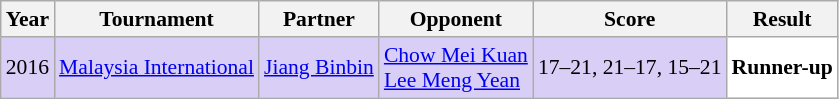<table class="sortable wikitable" style="font-size: 90%;">
<tr>
<th>Year</th>
<th>Tournament</th>
<th>Partner</th>
<th>Opponent</th>
<th>Score</th>
<th>Result</th>
</tr>
<tr style="background:#D8CEF6">
<td align="center">2016</td>
<td align="left"><a href='#'>Malaysia International</a></td>
<td align="left"> <a href='#'>Jiang Binbin</a></td>
<td align="left"> <a href='#'>Chow Mei Kuan</a> <br>  <a href='#'>Lee Meng Yean</a></td>
<td align="left">17–21, 21–17, 15–21</td>
<td style="text-align:left; background:white"> <strong>Runner-up</strong></td>
</tr>
</table>
